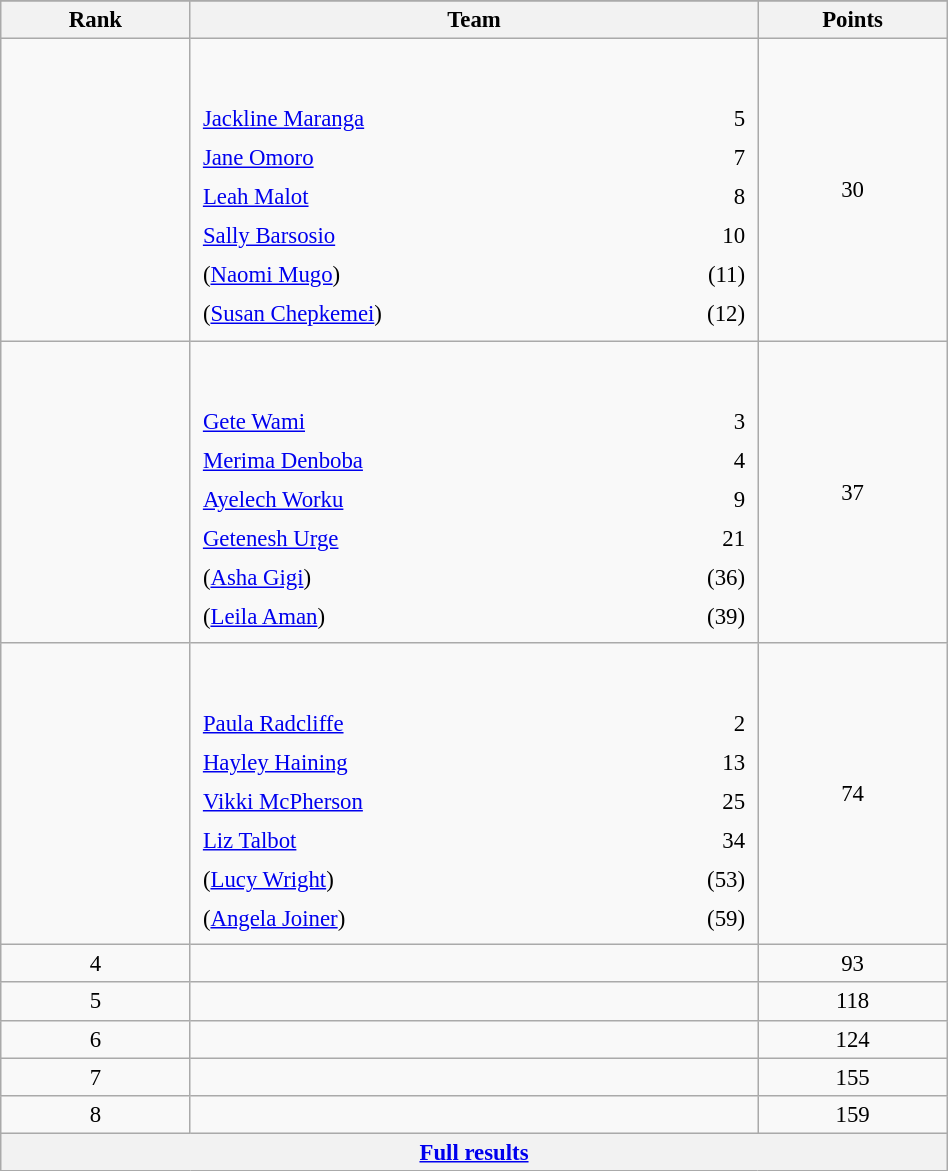<table class="wikitable sortable" style=" text-align:center; font-size:95%;" width="50%">
<tr>
</tr>
<tr>
<th width=10%>Rank</th>
<th width=30%>Team</th>
<th width=10%>Points</th>
</tr>
<tr>
<td align=center></td>
<td align=left> <br><br><table width=100%>
<tr>
<td align=left style="border:0"><a href='#'>Jackline Maranga</a></td>
<td align=right style="border:0">5</td>
</tr>
<tr>
<td align=left style="border:0"><a href='#'>Jane Omoro</a></td>
<td align=right style="border:0">7</td>
</tr>
<tr>
<td align=left style="border:0"><a href='#'>Leah Malot</a></td>
<td align=right style="border:0">8</td>
</tr>
<tr>
<td align=left style="border:0"><a href='#'>Sally Barsosio</a></td>
<td align=right style="border:0">10</td>
</tr>
<tr>
<td align=left style="border:0">(<a href='#'>Naomi Mugo</a>)</td>
<td align=right style="border:0">(11)</td>
</tr>
<tr>
<td align=left style="border:0">(<a href='#'>Susan Chepkemei</a>)</td>
<td align=right style="border:0">(12)</td>
</tr>
</table>
</td>
<td>30</td>
</tr>
<tr>
<td align=center></td>
<td align=left> <br><br><table width=100%>
<tr>
<td align=left style="border:0"><a href='#'>Gete Wami</a></td>
<td align=right style="border:0">3</td>
</tr>
<tr>
<td align=left style="border:0"><a href='#'>Merima Denboba</a></td>
<td align=right style="border:0">4</td>
</tr>
<tr>
<td align=left style="border:0"><a href='#'>Ayelech Worku</a></td>
<td align=right style="border:0">9</td>
</tr>
<tr>
<td align=left style="border:0"><a href='#'>Getenesh Urge</a></td>
<td align=right style="border:0">21</td>
</tr>
<tr>
<td align=left style="border:0">(<a href='#'>Asha Gigi</a>)</td>
<td align=right style="border:0">(36)</td>
</tr>
<tr>
<td align=left style="border:0">(<a href='#'>Leila Aman</a>)</td>
<td align=right style="border:0">(39)</td>
</tr>
</table>
</td>
<td>37</td>
</tr>
<tr>
<td align=center></td>
<td align=left> <br><br><table width=100%>
<tr>
<td align=left style="border:0"><a href='#'>Paula Radcliffe</a></td>
<td align=right style="border:0">2</td>
</tr>
<tr>
<td align=left style="border:0"><a href='#'>Hayley Haining</a></td>
<td align=right style="border:0">13</td>
</tr>
<tr>
<td align=left style="border:0"><a href='#'>Vikki McPherson</a></td>
<td align=right style="border:0">25</td>
</tr>
<tr>
<td align=left style="border:0"><a href='#'>Liz Talbot</a></td>
<td align=right style="border:0">34</td>
</tr>
<tr>
<td align=left style="border:0">(<a href='#'>Lucy Wright</a>)</td>
<td align=right style="border:0">(53)</td>
</tr>
<tr>
<td align=left style="border:0">(<a href='#'>Angela Joiner</a>)</td>
<td align=right style="border:0">(59)</td>
</tr>
</table>
</td>
<td>74</td>
</tr>
<tr>
<td align=center>4</td>
<td align=left></td>
<td>93</td>
</tr>
<tr>
<td align=center>5</td>
<td align=left></td>
<td>118</td>
</tr>
<tr>
<td align=center>6</td>
<td align=left></td>
<td>124</td>
</tr>
<tr>
<td align=center>7</td>
<td align=left></td>
<td>155</td>
</tr>
<tr>
<td align=center>8</td>
<td align=left></td>
<td>159</td>
</tr>
<tr class="sortbottom">
<th colspan=3 align=center><a href='#'>Full results</a></th>
</tr>
</table>
